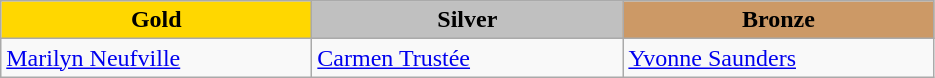<table class="wikitable" style="text-align:left">
<tr align="center">
<td width=200 bgcolor=gold><strong>Gold</strong></td>
<td width=200 bgcolor=silver><strong>Silver</strong></td>
<td width=200 bgcolor=CC9966><strong>Bronze</strong></td>
</tr>
<tr>
<td><a href='#'>Marilyn Neufville</a><br><em></em></td>
<td><a href='#'>Carmen Trustée</a><br><em></em></td>
<td><a href='#'>Yvonne Saunders</a><br><em></em></td>
</tr>
</table>
